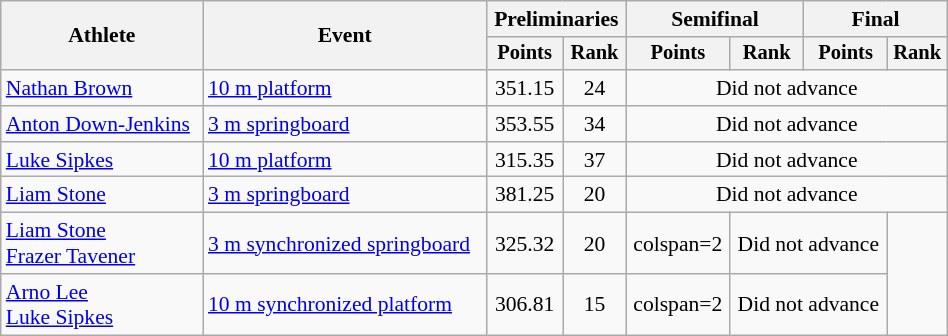<table class="wikitable" style="text-align:center; font-size:90%; width:50%;">
<tr>
<th rowspan=2>Athlete</th>
<th rowspan=2>Event</th>
<th colspan=2>Preliminaries</th>
<th colspan=2>Semifinal</th>
<th colspan=2>Final</th>
</tr>
<tr style="font-size:95%">
<th>Points</th>
<th>Rank</th>
<th>Points</th>
<th>Rank</th>
<th>Points</th>
<th>Rank</th>
</tr>
<tr>
<td align=left><a href='#'>Nathan Brown</a></td>
<td align=left><a href='#'>10 m platform</a></td>
<td>351.15</td>
<td>24</td>
<td colspan=4>Did not advance</td>
</tr>
<tr>
<td align=left><a href='#'>Anton Down-Jenkins</a></td>
<td align=left><a href='#'>3 m springboard</a></td>
<td>353.55</td>
<td>34</td>
<td colspan=4>Did not advance</td>
</tr>
<tr>
<td align=left><a href='#'>Luke Sipkes</a></td>
<td align=left><a href='#'>10 m platform</a></td>
<td>315.35</td>
<td>37</td>
<td colspan=4>Did not advance</td>
</tr>
<tr>
<td align=left><a href='#'>Liam Stone</a></td>
<td align=left><a href='#'>3 m springboard</a></td>
<td>381.25</td>
<td>20</td>
<td colspan=4>Did not advance</td>
</tr>
<tr>
<td align=left><a href='#'>Liam Stone</a><br> <a href='#'>Frazer Tavener</a></td>
<td align=left><a href='#'>3 m synchronized springboard</a></td>
<td>325.32</td>
<td>20</td>
<td>colspan=2 </td>
<td colspan=2>Did not advance</td>
</tr>
<tr>
<td align=left><a href='#'>Arno Lee</a><br> <a href='#'>Luke Sipkes</a></td>
<td align=left><a href='#'>10 m synchronized platform</a></td>
<td>306.81</td>
<td>15</td>
<td>colspan=2 </td>
<td colspan=2>Did not advance</td>
</tr>
</table>
